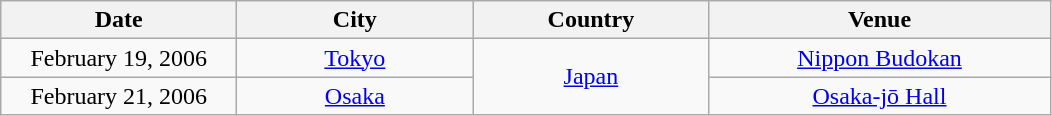<table class="wikitable" style="text-align:center;">
<tr>
<th width="150">Date</th>
<th width="150">City</th>
<th width="150">Country</th>
<th width="220">Venue</th>
</tr>
<tr>
<td>February 19, 2006</td>
<td><a href='#'>Tokyo</a></td>
<td rowspan="2"><a href='#'>Japan</a></td>
<td><a href='#'>Nippon Budokan</a></td>
</tr>
<tr>
<td>February 21, 2006</td>
<td><a href='#'>Osaka</a></td>
<td><a href='#'>Osaka-jō Hall</a></td>
</tr>
</table>
